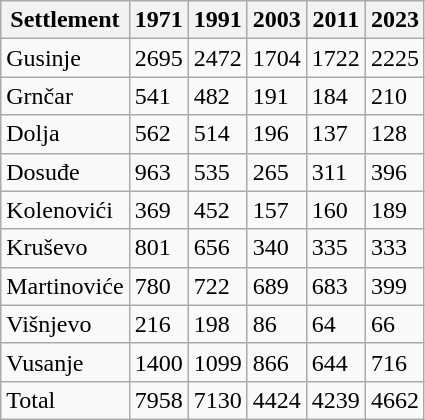<table class="wikitable sortable">
<tr>
<th>Settlement</th>
<th>1971</th>
<th>1991</th>
<th>2003</th>
<th>2011</th>
<th>2023</th>
</tr>
<tr>
<td>Gusinje</td>
<td>2695</td>
<td>2472</td>
<td>1704</td>
<td>1722</td>
<td>2225</td>
</tr>
<tr>
<td>Grnčar</td>
<td>541</td>
<td>482</td>
<td>191</td>
<td>184</td>
<td>210</td>
</tr>
<tr>
<td>Dolja</td>
<td>562</td>
<td>514</td>
<td>196</td>
<td>137</td>
<td>128</td>
</tr>
<tr>
<td>Dosuđe</td>
<td>963</td>
<td>535</td>
<td>265</td>
<td>311</td>
<td>396</td>
</tr>
<tr>
<td>Kolenovići</td>
<td>369</td>
<td>452</td>
<td>157</td>
<td>160</td>
<td>189</td>
</tr>
<tr>
<td>Kruševo</td>
<td>801</td>
<td>656</td>
<td>340</td>
<td>335</td>
<td>333</td>
</tr>
<tr>
<td>Martinoviće</td>
<td>780</td>
<td>722</td>
<td>689</td>
<td>683</td>
<td>399</td>
</tr>
<tr>
<td>Višnjevo</td>
<td>216</td>
<td>198</td>
<td>86</td>
<td>64</td>
<td>66</td>
</tr>
<tr>
<td>Vusanje</td>
<td>1400</td>
<td>1099</td>
<td>866</td>
<td>644</td>
<td>716</td>
</tr>
<tr>
<td>Total</td>
<td>7958</td>
<td>7130</td>
<td>4424</td>
<td>4239</td>
<td>4662</td>
</tr>
</table>
